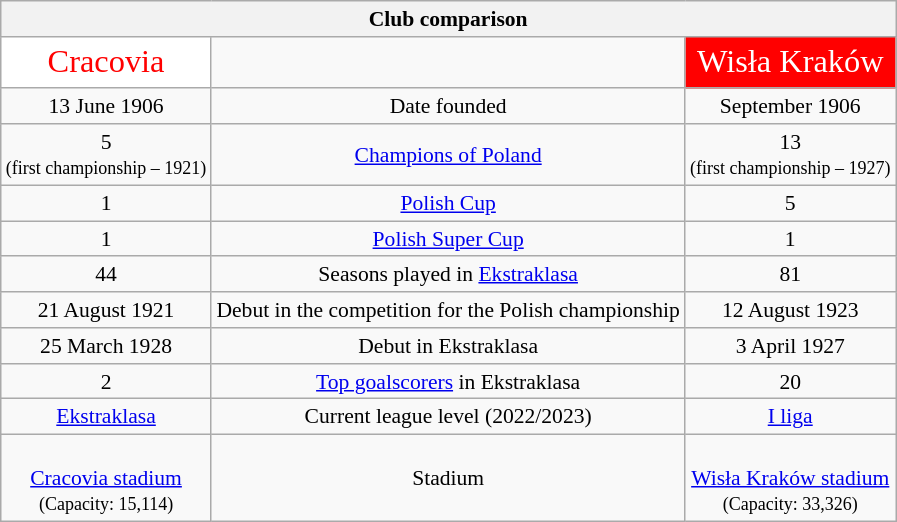<table class="wikitable" style="text-align:center;font-size:90%">
<tr>
<th colspan="3">Club comparison</th>
</tr>
<tr>
<td style="font-size:150%; background:white; color:red">Cracovia</td>
<td></td>
<td style="font-size:150%; background:red; color:white">Wisła Kraków</td>
</tr>
<tr>
<td>13 June 1906<br></td>
<td>Date founded</td>
<td>September 1906</td>
</tr>
<tr>
<td>5<br><small>(first championship – 1921)</small></td>
<td><a href='#'>Champions of Poland</a></td>
<td>13<br><small>(first championship – 1927)</small></td>
</tr>
<tr>
<td>1</td>
<td><a href='#'>Polish Cup</a></td>
<td>5<br></td>
</tr>
<tr>
<td>1</td>
<td><a href='#'>Polish Super Cup</a></td>
<td>1</td>
</tr>
<tr>
<td>44</td>
<td>Seasons played in <a href='#'>Ekstraklasa</a></td>
<td>81</td>
</tr>
<tr>
<td>21 August 1921</td>
<td>Debut in the competition for the Polish championship</td>
<td>12 August 1923</td>
</tr>
<tr>
<td>25 March 1928</td>
<td>Debut in Ekstraklasa</td>
<td>3 April 1927</td>
</tr>
<tr>
<td>2</td>
<td><a href='#'>Top goalscorers</a> in Ekstraklasa</td>
<td>20</td>
</tr>
<tr>
<td><a href='#'>Ekstraklasa</a></td>
<td>Current league level (2022/2023)</td>
<td><a href='#'>I liga</a></td>
</tr>
<tr>
<td><br><a href='#'>Cracovia stadium</a><br><small>(Capacity: 15,114)</small></td>
<td>Stadium</td>
<td><br><a href='#'>Wisła Kraków stadium</a><br><small>(Capacity: 33,326)</small></td>
</tr>
</table>
